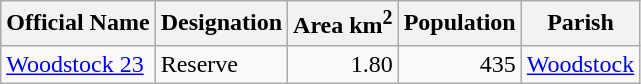<table class="wikitable">
<tr>
<th>Official Name</th>
<th>Designation</th>
<th>Area km<sup>2</sup></th>
<th>Population</th>
<th>Parish</th>
</tr>
<tr>
<td><a href='#'>Woodstock 23</a></td>
<td>Reserve</td>
<td align="right">1.80</td>
<td align="right">435</td>
<td align="center"><a href='#'>Woodstock</a></td>
</tr>
</table>
